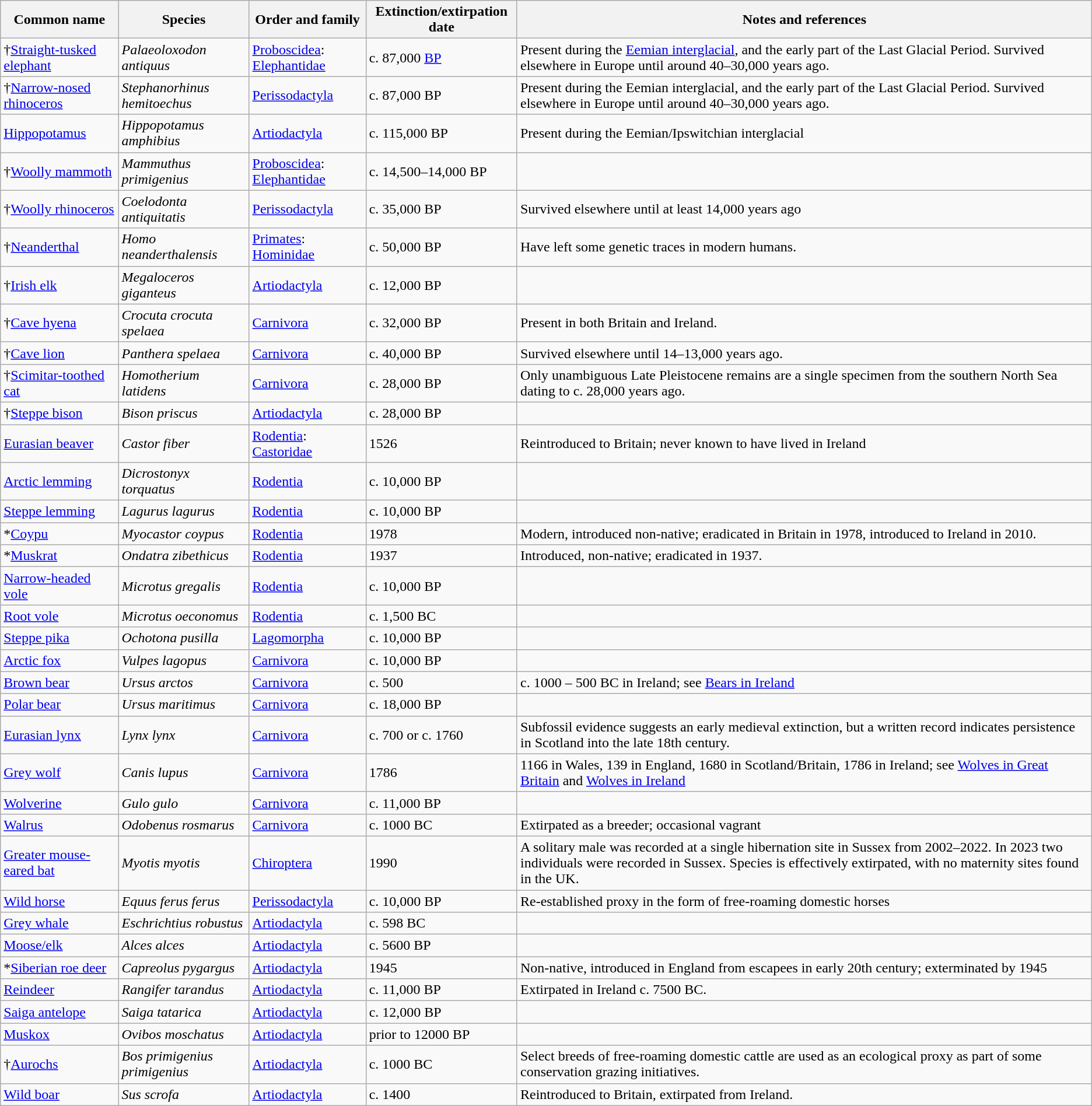<table class="wikitable sortable">
<tr>
<th data-sort-type="text">Common name</th>
<th data-sort-type="text">Species</th>
<th data-sort-type="text">Order and family</th>
<th data-sort-type="number">Extinction/extirpation date</th>
<th class="unsortable">Notes and references</th>
</tr>
<tr>
<td data-sort-value="Straight-tusked elephant">†<a href='#'>Straight-tusked elephant</a></td>
<td><em>Palaeoloxodon antiquus</em></td>
<td><a href='#'>Proboscidea</a>: <a href='#'>Elephantidae</a></td>
<td data-sort-value="-113000">c. 87,000 <a href='#'>BP</a></td>
<td>Present during the <a href='#'>Eemian interglacial</a>, and the early part of the Last Glacial Period. Survived elsewhere in Europe until around 40–30,000 years ago.</td>
</tr>
<tr>
<td data-sort-value="Narrow-nosed rhinoceros">†<a href='#'>Narrow-nosed rhinoceros</a></td>
<td><em>Stephanorhinus hemitoechus</em></td>
<td><a href='#'>Perissodactyla</a></td>
<td data-sort-value="-12000">c. 87,000 BP</td>
<td>Present during the Eemian interglacial, and the early part of the Last Glacial Period. Survived elsewhere in Europe until around 40–30,000 years ago.</td>
</tr>
<tr>
<td><a href='#'>Hippopotamus</a></td>
<td><em>Hippopotamus amphibius</em></td>
<td><a href='#'>Artiodactyla</a></td>
<td>c. 115,000 BP</td>
<td>Present during the Eemian/Ipswitchian interglacial</td>
</tr>
<tr>
<td data-sort-value="Woolly mammoth">†<a href='#'>Woolly mammoth</a></td>
<td><em>Mammuthus primigenius</em></td>
<td><a href='#'>Proboscidea</a>: <a href='#'>Elephantidae</a></td>
<td data-sort-value="-12000">c. 14,500–14,000 BP</td>
<td></td>
</tr>
<tr>
<td>†<a href='#'>Woolly rhinoceros</a></td>
<td><em>Coelodonta antiquitatis</em></td>
<td><a href='#'>Perissodactyla</a></td>
<td>c. 35,000 BP</td>
<td>Survived elsewhere until at least 14,000 years ago</td>
</tr>
<tr>
<td data-sort-value="Neanderthal">†<a href='#'>Neanderthal</a></td>
<td><em>Homo neanderthalensis</em></td>
<td><a href='#'>Primates</a>: <a href='#'>Hominidae</a></td>
<td data-sort-value="-48000">c. 50,000 BP</td>
<td>Have left some genetic traces in modern humans.</td>
</tr>
<tr>
<td>†<a href='#'>Irish elk</a></td>
<td><em>Megaloceros giganteus</em></td>
<td><a href='#'>Artiodactyla</a></td>
<td>c. 12,000 BP</td>
<td></td>
</tr>
<tr>
<td data-sort-value="Cave hyena">†<a href='#'>Cave hyena</a></td>
<td><em>Crocuta crocuta spelaea</em></td>
<td><a href='#'>Carnivora</a></td>
<td data-sort-value="-30000">c. 32,000 BP</td>
<td>Present in both Britain and Ireland.</td>
</tr>
<tr>
<td>†<a href='#'>Cave lion</a></td>
<td><em>Panthera spelaea</em></td>
<td><a href='#'>Carnivora</a></td>
<td>c. 40,000 BP</td>
<td>Survived elsewhere until 14–13,000 years ago.</td>
</tr>
<tr>
<td>†<a href='#'>Scimitar-toothed cat</a></td>
<td><em>Homotherium latidens</em></td>
<td><a href='#'>Carnivora</a></td>
<td>c. 28,000 BP</td>
<td>Only unambiguous Late Pleistocene remains are a single specimen from the southern North Sea dating to c. 28,000 years ago.</td>
</tr>
<tr>
<td>†<a href='#'>Steppe bison</a></td>
<td><em>Bison priscus</em></td>
<td><a href='#'>Artiodactyla</a></td>
<td>c. 28,000 BP</td>
<td></td>
</tr>
<tr>
<td><a href='#'>Eurasian beaver</a></td>
<td><em>Castor fiber</em></td>
<td><a href='#'>Rodentia</a>: <a href='#'>Castoridae</a></td>
<td data-sort-value="1526">1526</td>
<td>Reintroduced to Britain; never known to have lived in Ireland</td>
</tr>
<tr>
<td><a href='#'>Arctic lemming</a></td>
<td><em>Dicrostonyx torquatus</em></td>
<td><a href='#'>Rodentia</a></td>
<td data-sort-value="-8000">c. 10,000 BP</td>
<td></td>
</tr>
<tr>
<td><a href='#'>Steppe lemming</a></td>
<td><em>Lagurus lagurus</em></td>
<td><a href='#'>Rodentia</a></td>
<td data-sort-value="-8000">c. 10,000 BP</td>
<td></td>
</tr>
<tr>
<td data-sort-value="Coypu">*<a href='#'>Coypu</a></td>
<td><em>Myocastor coypus</em></td>
<td><a href='#'>Rodentia</a></td>
<td data-sort-value="1978">1978</td>
<td>Modern, introduced non-native; eradicated in Britain in 1978, introduced to Ireland in 2010.</td>
</tr>
<tr>
<td data-sort-value="Musk rat">*<a href='#'>Muskrat</a></td>
<td><em>Ondatra zibethicus</em></td>
<td><a href='#'>Rodentia</a></td>
<td data-sort-value="1937">1937</td>
<td>Introduced, non-native; eradicated in 1937.</td>
</tr>
<tr>
<td data-sort-value="Narrow-headed vole"><a href='#'>Narrow-headed vole</a></td>
<td><em>Microtus gregalis</em></td>
<td><a href='#'>Rodentia</a></td>
<td data-sort-value="-8000">c. 10,000 BP</td>
<td></td>
</tr>
<tr>
<td data-sort-value="Root vole"><a href='#'>Root vole</a></td>
<td><em>Microtus oeconomus</em></td>
<td><a href='#'>Rodentia</a></td>
<td data-sort-value="-1500">c. 1,500 BC</td>
<td></td>
</tr>
<tr>
<td data-sort-value="Steppe pika"><a href='#'>Steppe pika</a></td>
<td><em>Ochotona pusilla</em></td>
<td><a href='#'>Lagomorpha</a></td>
<td data-sort-value="-8000">c. 10,000 BP</td>
<td></td>
</tr>
<tr>
<td data-sort-value="Arctic fox"><a href='#'>Arctic fox</a></td>
<td><em>Vulpes lagopus</em></td>
<td><a href='#'>Carnivora</a></td>
<td data-sort-value="-8000">c. 10,000 BP</td>
<td></td>
</tr>
<tr>
<td data-sort-value="Eurasian brown bear"><a href='#'>Brown bear</a></td>
<td><em>Ursus arctos</em></td>
<td><a href='#'>Carnivora</a></td>
<td data-sort-value="500">c. 500 </td>
<td>c. 1000 – 500 BC in Ireland; see <a href='#'>Bears in Ireland</a></td>
</tr>
<tr>
<td data-sort-value="Polar bear"><a href='#'>Polar bear</a></td>
<td><em>Ursus maritimus</em></td>
<td><a href='#'>Carnivora</a></td>
<td data-sort-value="-16000">c. 18,000 BP</td>
<td></td>
</tr>
<tr>
<td data-sort-value="Eurasian lynx"><a href='#'>Eurasian lynx</a></td>
<td><em>Lynx lynx</em></td>
<td><a href='#'>Carnivora</a></td>
<td data-sort-value="400">c. 700  or c. 1760</td>
<td>Subfossil evidence suggests an early medieval extinction, but a written record indicates persistence in Scotland into the late 18th century.</td>
</tr>
<tr>
<td data-sort-value="Eurasian wolf"><a href='#'>Grey wolf</a></td>
<td><em>Canis lupus</em></td>
<td><a href='#'>Carnivora</a></td>
<td data-sort-value="1786">1786</td>
<td>1166 in Wales, 139 in England, 1680 in Scotland/Britain, 1786 in Ireland; see <a href='#'>Wolves in Great Britain</a> and <a href='#'>Wolves in Ireland</a></td>
</tr>
<tr>
<td data-sort-value="Wolverine"><a href='#'>Wolverine</a></td>
<td><em>Gulo gulo</em></td>
<td><a href='#'>Carnivora</a></td>
<td data-sort-value="-9000">c. 11,000 BP</td>
<td></td>
</tr>
<tr>
<td data-sort-value="Walrus"><a href='#'>Walrus</a></td>
<td><em>Odobenus rosmarus</em></td>
<td><a href='#'>Carnivora</a></td>
<td data-sort-value="-1000">c. 1000 BC</td>
<td>Extirpated as a breeder; occasional vagrant</td>
</tr>
<tr>
<td data-sort-value="Greater mouse-eared bat"><a href='#'>Greater mouse-eared bat</a></td>
<td><em>Myotis myotis</em></td>
<td><a href='#'>Chiroptera</a></td>
<td data-sort-value="1990">1990</td>
<td>A solitary male was recorded at a single hibernation site in Sussex from 2002–2022. In 2023 two individuals were recorded in Sussex. Species is effectively extirpated, with no maternity sites found in the UK.</td>
</tr>
<tr>
<td data-sort-value="Tarpan"><a href='#'>Wild horse</a></td>
<td><em>Equus ferus ferus</em></td>
<td><a href='#'>Perissodactyla</a></td>
<td data-sort-value="-8000">c. 10,000 BP</td>
<td>Re-established proxy in the form of free-roaming domestic horses</td>
</tr>
<tr>
<td data-sort-value="Grey whale"><a href='#'>Grey whale</a></td>
<td><em>Eschrichtius robustus</em></td>
<td><a href='#'>Artiodactyla</a></td>
<td data-sort-value="-598">c. 598 BC</td>
<td></td>
</tr>
<tr>
<td data-sort-value="Eurasian elk"><a href='#'>Moose/elk</a></td>
<td><em>Alces alces</em></td>
<td><a href='#'>Artiodactyla</a></td>
<td data-sort-value="1300">c. 5600 BP</td>
<td></td>
</tr>
<tr>
<td data-sort-value="Siberian roe deer">*<a href='#'>Siberian roe deer</a></td>
<td><em>Capreolus pygargus</em></td>
<td><a href='#'>Artiodactyla</a></td>
<td data-sort-value="1945">1945</td>
<td>Non-native, introduced in England from escapees in early 20th century; exterminated by 1945</td>
</tr>
<tr>
<td data-sort-value="Reindeer"><a href='#'>Reindeer</a></td>
<td><em>Rangifer tarandus</em></td>
<td><a href='#'>Artiodactyla</a></td>
<td data-sort-value="1100">c. 11,000 BP</td>
<td>Extirpated in Ireland c. 7500 BC.</td>
</tr>
<tr>
<td data-sort-value="Saiga antelope"><a href='#'>Saiga antelope</a></td>
<td><em>Saiga tatarica</em></td>
<td><a href='#'>Artiodactyla</a></td>
<td data-sort-value="-10000">c. 12,000 BP</td>
<td></td>
</tr>
<tr>
<td data-sort-value="Musk ox"><a href='#'>Muskox</a></td>
<td><em>Ovibos moschatus</em></td>
<td><a href='#'>Artiodactyla</a></td>
<td data-sort-value="">prior to 12000 BP</td>
<td></td>
</tr>
<tr>
<td data-sort-value="Eurasian aurochs">†<a href='#'>Aurochs</a></td>
<td><em>Bos primigenius primigenius</em></td>
<td><a href='#'>Artiodactyla</a></td>
<td data-sort-value="-1000">c. 1000 BC</td>
<td>Select breeds of free-roaming domestic cattle are used as an ecological proxy as part of some conservation grazing initiatives.</td>
</tr>
<tr>
<td data-sort-value="Wild boar"><a href='#'>Wild boar</a></td>
<td><em>Sus scrofa</em></td>
<td><a href='#'>Artiodactyla</a></td>
<td data-sort-value="1400">c. 1400</td>
<td>Reintroduced to Britain, extirpated from Ireland.</td>
</tr>
</table>
